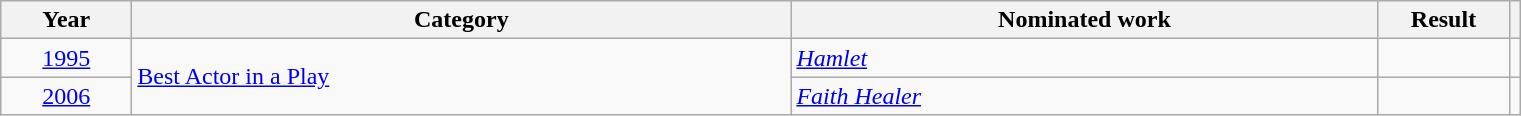<table class=wikitable>
<tr>
<th scope="col" style="width:5em;">Year</th>
<th scope="col" style="width:27em;">Category</th>
<th scope="col" style="width:24em;">Nominated work</th>
<th scope="col" style="width:5em;">Result</th>
<th></th>
</tr>
<tr>
<td style="text-align:center;"><a href='#'>1995</a></td>
<td rowspan=2><a href='#'>Best Actor in a Play</a></td>
<td><em><a href='#'>Hamlet</a></em></td>
<td></td>
<td style="text-align:center;"></td>
</tr>
<tr>
<td style="text-align:center;"><a href='#'>2006</a></td>
<td><em><a href='#'>Faith Healer</a></em></td>
<td></td>
<td style="text-align:center;"></td>
</tr>
</table>
